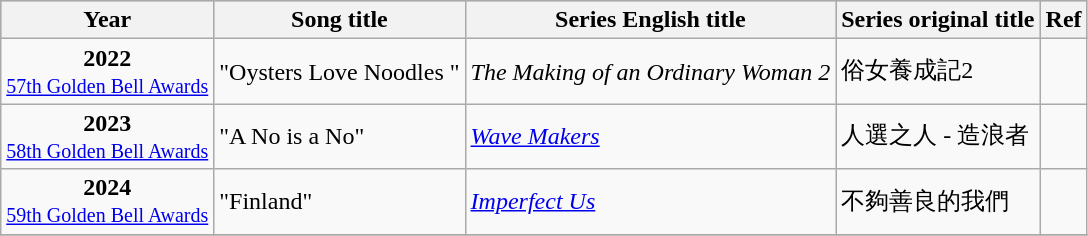<table class="wikitable sortable">
<tr style="background:#bebebe;">
<th>Year</th>
<th>Song title</th>
<th>Series English title</th>
<th>Series original title</th>
<th>Ref</th>
</tr>
<tr>
<td style="text-align:center"><strong>2022</strong> <br> <small><a href='#'>57th Golden Bell Awards</a></small></td>
<td>"Oysters Love Noodles "</td>
<td><em>The Making of an Ordinary Woman 2</em></td>
<td>俗女養成記2</td>
<td></td>
</tr>
<tr>
<td style="text-align:center"><strong>2023</strong> <br> <small><a href='#'>58th Golden Bell Awards</a></small></td>
<td>"A No is a No"</td>
<td><em><a href='#'>Wave Makers</a></em></td>
<td>人選之人 - 造浪者</td>
<td></td>
</tr>
<tr>
<td style="text-align:center"><strong>2024</strong> <br> <small><a href='#'>59th Golden Bell Awards</a></small></td>
<td>"Finland"</td>
<td><em><a href='#'>Imperfect Us</a></em></td>
<td>不夠善良的我們</td>
<td></td>
</tr>
<tr>
</tr>
</table>
